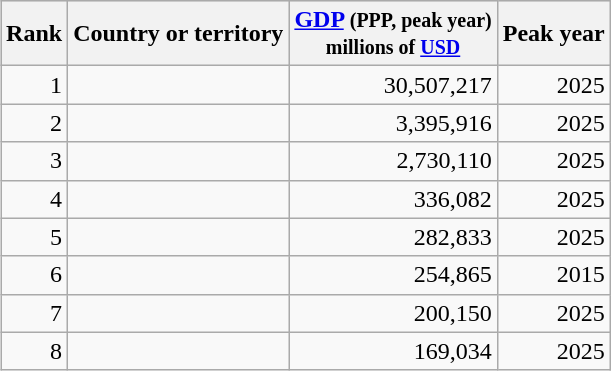<table class="wikitable" style="text-align: right; float:right; border:1px solid #aaa; margin:10px">
<tr style="background:#dbdbdb;">
<th>Rank</th>
<th>Country or territory</th>
<th><a href='#'>GDP</a> <small>(PPP, peak year)</small><br><small>millions of <a href='#'>USD</a></small></th>
<th>Peak year</th>
</tr>
<tr>
<td>1</td>
<td align=left></td>
<td>30,507,217</td>
<td>2025</td>
</tr>
<tr>
<td>2</td>
<td align=left></td>
<td>3,395,916</td>
<td>2025</td>
</tr>
<tr>
<td>3</td>
<td align=left></td>
<td>2,730,110</td>
<td>2025</td>
</tr>
<tr>
<td>4</td>
<td align=left></td>
<td>336,082</td>
<td>2025</td>
</tr>
<tr>
<td>5</td>
<td align=left></td>
<td>282,833</td>
<td>2025</td>
</tr>
<tr>
<td>6</td>
<td align=left></td>
<td>254,865</td>
<td>2015</td>
</tr>
<tr>
<td>7</td>
<td align=left></td>
<td>200,150</td>
<td>2025</td>
</tr>
<tr>
<td>8</td>
<td align=left></td>
<td>169,034</td>
<td>2025</td>
</tr>
</table>
